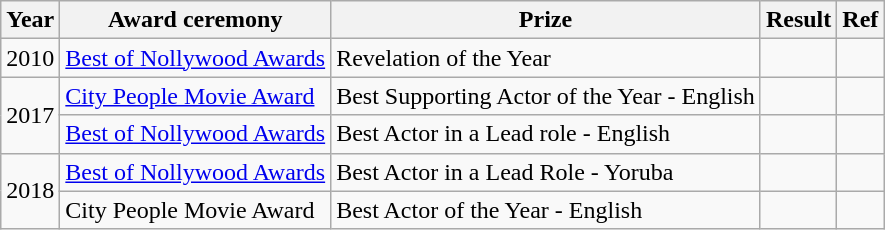<table class="wikitable">
<tr>
<th>Year</th>
<th>Award ceremony</th>
<th>Prize</th>
<th>Result</th>
<th>Ref</th>
</tr>
<tr>
<td>2010</td>
<td><a href='#'>Best of Nollywood Awards</a></td>
<td>Revelation of the Year</td>
<td></td>
<td></td>
</tr>
<tr>
<td rowspan="2">2017</td>
<td><a href='#'>City People Movie Award</a></td>
<td>Best Supporting Actor of the Year - English</td>
<td></td>
<td></td>
</tr>
<tr>
<td><a href='#'>Best of Nollywood Awards</a></td>
<td>Best Actor in a Lead role - English</td>
<td></td>
<td></td>
</tr>
<tr>
<td rowspan="2">2018</td>
<td><a href='#'>Best of Nollywood Awards</a></td>
<td>Best Actor in a Lead Role - Yoruba</td>
<td></td>
<td></td>
</tr>
<tr>
<td>City People Movie Award</td>
<td>Best Actor of the Year - English</td>
<td></td>
<td></td>
</tr>
</table>
